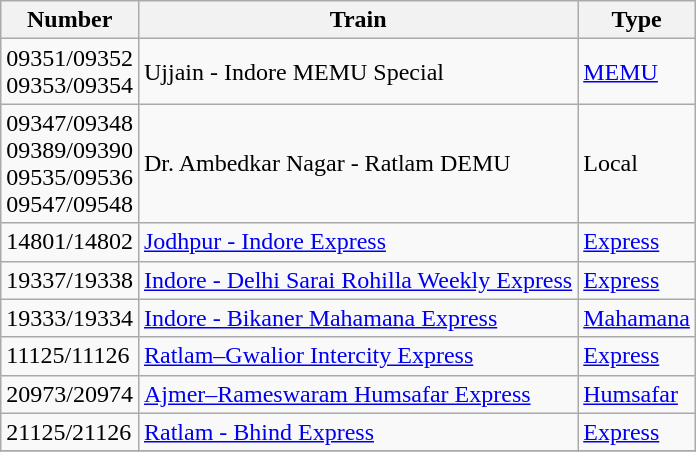<table class="wikitable sortable">
<tr>
<th>Number</th>
<th>Train</th>
<th>Type</th>
</tr>
<tr>
<td>09351/09352 <br> 09353/09354</td>
<td>Ujjain - Indore MEMU Special</td>
<td><a href='#'>MEMU</a></td>
</tr>
<tr>
<td>09347/09348 <br> 09389/09390 <br>09535/09536 <br> 09547/09548</td>
<td>Dr. Ambedkar Nagar - Ratlam DEMU</td>
<td>Local</td>
</tr>
<tr>
<td>14801/14802</td>
<td><a href='#'>Jodhpur - Indore Express</a></td>
<td><a href='#'>Express</a></td>
</tr>
<tr>
<td>19337/19338</td>
<td><a href='#'>Indore - Delhi Sarai Rohilla Weekly Express</a></td>
<td><a href='#'>Express</a></td>
</tr>
<tr>
<td>19333/19334</td>
<td><a href='#'>Indore - Bikaner Mahamana Express</a></td>
<td><a href='#'>Mahamana</a></td>
</tr>
<tr>
<td>11125/11126</td>
<td><a href='#'>Ratlam–Gwalior Intercity Express</a></td>
<td><a href='#'>Express</a></td>
</tr>
<tr>
<td>20973/20974</td>
<td><a href='#'>Ajmer–Rameswaram Humsafar Express</a></td>
<td><a href='#'>Humsafar</a></td>
</tr>
<tr>
<td>21125/21126</td>
<td><a href='#'>Ratlam - Bhind Express</a></td>
<td><a href='#'>Express</a></td>
</tr>
<tr>
</tr>
</table>
